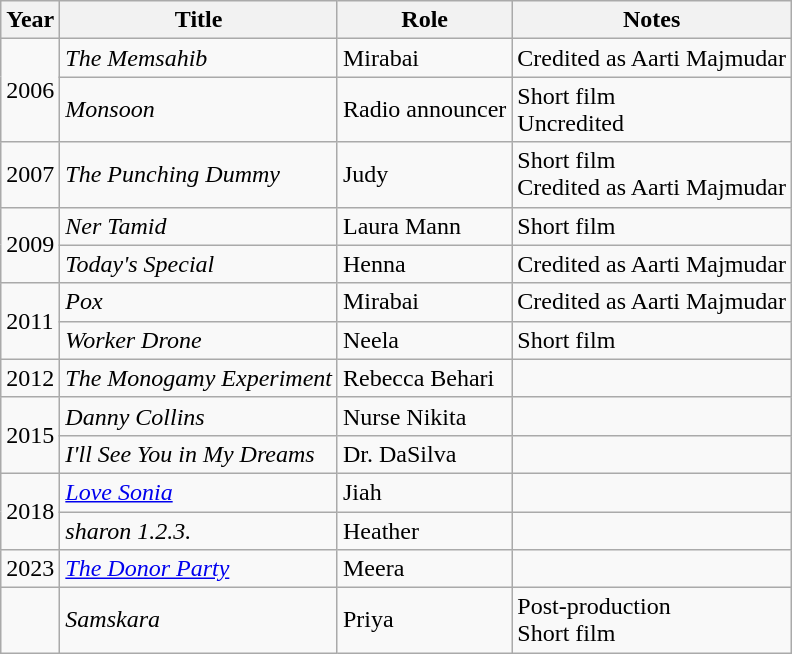<table class="wikitable sortable">
<tr>
<th>Year</th>
<th>Title</th>
<th>Role</th>
<th class="unsortable">Notes</th>
</tr>
<tr>
<td rowspan="2">2006</td>
<td><em>The Memsahib</em></td>
<td>Mirabai</td>
<td>Credited as Aarti Majmudar</td>
</tr>
<tr>
<td><em>Monsoon</em></td>
<td>Radio announcer</td>
<td>Short film<br> Uncredited</td>
</tr>
<tr>
<td>2007</td>
<td><em>The Punching Dummy</em></td>
<td>Judy</td>
<td>Short film<br> Credited as Aarti Majmudar</td>
</tr>
<tr>
<td rowspan="2">2009</td>
<td><em>Ner Tamid</em></td>
<td>Laura Mann</td>
<td>Short film</td>
</tr>
<tr>
<td><em>Today's Special</em></td>
<td>Henna</td>
<td>Credited as Aarti Majmudar</td>
</tr>
<tr>
<td rowspan="2">2011</td>
<td><em>Pox</em></td>
<td>Mirabai</td>
<td>Credited as Aarti Majmudar</td>
</tr>
<tr>
<td><em>Worker Drone</em></td>
<td>Neela</td>
<td>Short film</td>
</tr>
<tr>
<td>2012</td>
<td><em>The Monogamy Experiment</em></td>
<td>Rebecca Behari</td>
<td></td>
</tr>
<tr>
<td rowspan="2">2015</td>
<td><em>Danny Collins</em></td>
<td>Nurse Nikita</td>
<td></td>
</tr>
<tr>
<td><em>I'll See You in My Dreams</em></td>
<td>Dr. DaSilva</td>
<td></td>
</tr>
<tr>
<td rowspan=2>2018</td>
<td><em><a href='#'>Love Sonia</a></em></td>
<td>Jiah</td>
<td></td>
</tr>
<tr>
<td><em>sharon 1.2.3.</em></td>
<td>Heather</td>
<td></td>
</tr>
<tr>
<td>2023</td>
<td><em><a href='#'>The Donor Party</a></em></td>
<td>Meera</td>
<td></td>
</tr>
<tr>
<td></td>
<td><em>Samskara</em></td>
<td>Priya</td>
<td>Post-production<br> Short film</td>
</tr>
</table>
